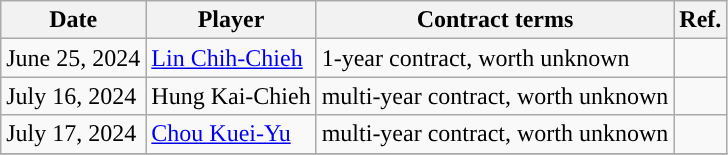<table class="wikitable">
<tr>
<th>Date</th>
<th>Player</th>
<th>Contract terms</th>
<th>Ref.</th>
</tr>
<tr>
<td>June 25, 2024</td>
<td><a href='#'>Lin Chih-Chieh</a></td>
<td>1-year contract, worth unknown</td>
<td></td>
</tr>
<tr>
<td>July 16, 2024</td>
<td>Hung Kai-Chieh</td>
<td>multi-year contract, worth unknown</td>
<td></td>
</tr>
<tr>
<td>July 17, 2024</td>
<td><a href='#'>Chou Kuei-Yu</a></td>
<td>multi-year contract, worth unknown</td>
<td></td>
</tr>
<tr>
</tr>
</table>
